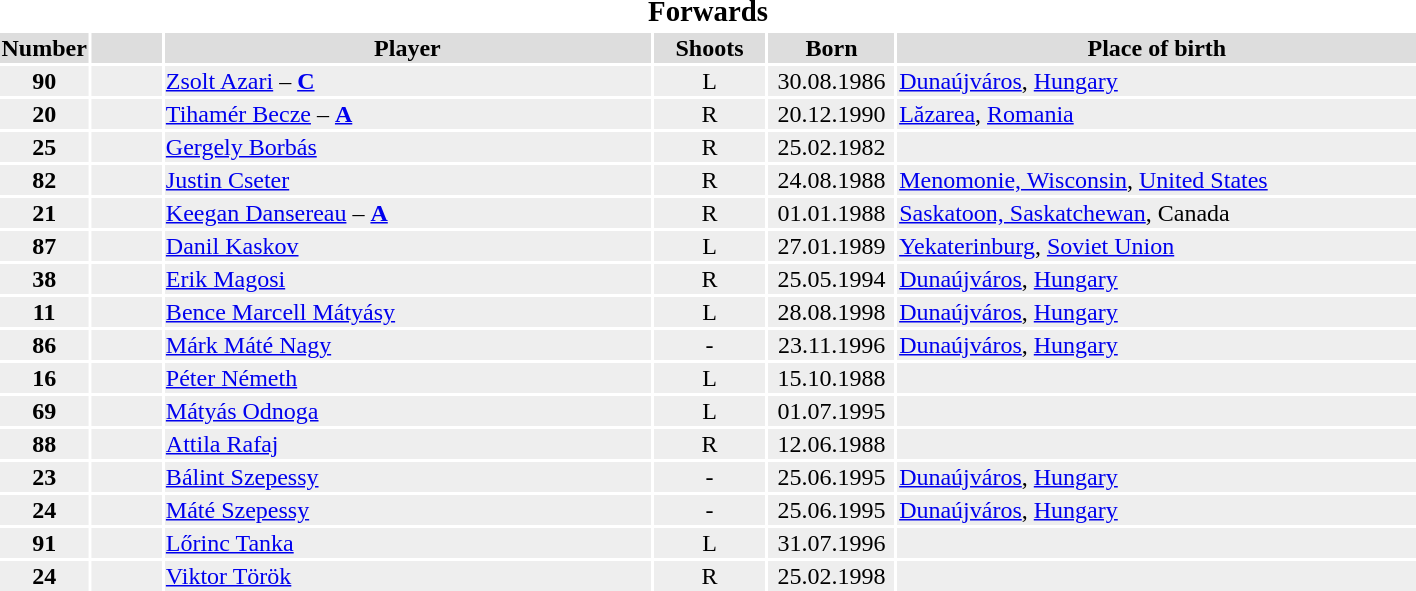<table width=75%>
<tr>
<th colspan=7><big>Forwards</big></th>
</tr>
<tr bgcolor="#dddddd">
<th width=5%>Number</th>
<th width=5%></th>
<th !width=15%>Player</th>
<th width=8%>Shoots</th>
<th width=9%>Born</th>
<th width=37%>Place of birth</th>
</tr>
<tr bgcolor="#eeeeee">
<td align=center><strong>90</strong></td>
<td align=center></td>
<td><a href='#'>Zsolt Azari</a> – <strong><a href='#'>C</a></strong></td>
<td align=center>L</td>
<td align=center>30.08.1986</td>
<td><a href='#'>Dunaújváros</a>, <a href='#'>Hungary</a></td>
</tr>
<tr bgcolor="#eeeeee">
<td align=center><strong>20</strong></td>
<td align=center></td>
<td><a href='#'>Tihamér Becze</a> – <strong><a href='#'>A</a></strong></td>
<td align=center>R</td>
<td align=center>20.12.1990</td>
<td><a href='#'>Lăzarea</a>, <a href='#'>Romania</a></td>
</tr>
<tr bgcolor="#eeeeee">
<td align=center><strong>25</strong></td>
<td align=center></td>
<td><a href='#'>Gergely Borbás</a></td>
<td align=center>R</td>
<td align=center>25.02.1982</td>
<td></td>
</tr>
<tr bgcolor="#eeeeee">
<td align=center><strong>82</strong></td>
<td align=center></td>
<td><a href='#'>Justin Cseter</a></td>
<td align=center>R</td>
<td align=center>24.08.1988</td>
<td><a href='#'>Menomonie, Wisconsin</a>, <a href='#'>United States</a></td>
</tr>
<tr bgcolor="#eeeeee">
<td align=center><strong>21</strong></td>
<td align=center></td>
<td><a href='#'>Keegan Dansereau</a> – <strong><a href='#'>A</a></strong></td>
<td align=center>R</td>
<td align=center>01.01.1988</td>
<td><a href='#'>Saskatoon, Saskatchewan</a>, Canada</td>
</tr>
<tr bgcolor="#eeeeee">
<td align=center><strong>87</strong></td>
<td align=center></td>
<td><a href='#'>Danil Kaskov</a></td>
<td align=center>L</td>
<td align=center>27.01.1989</td>
<td><a href='#'>Yekaterinburg</a>, <a href='#'>Soviet Union</a></td>
</tr>
<tr bgcolor="#eeeeee">
<td align=center><strong>38</strong></td>
<td align=center></td>
<td><a href='#'>Erik Magosi</a></td>
<td align=center>R</td>
<td align=center>25.05.1994</td>
<td><a href='#'>Dunaújváros</a>, <a href='#'>Hungary</a></td>
</tr>
<tr bgcolor="#eeeeee">
<td align=center><strong>11</strong></td>
<td align=center></td>
<td><a href='#'>Bence Marcell Mátyásy</a></td>
<td align=center>L</td>
<td align=center>28.08.1998</td>
<td><a href='#'>Dunaújváros</a>, <a href='#'>Hungary</a></td>
</tr>
<tr bgcolor="#eeeeee">
<td align=center><strong>86</strong></td>
<td align=center></td>
<td><a href='#'>Márk Máté Nagy</a></td>
<td align=center>-</td>
<td align=center>23.11.1996</td>
<td><a href='#'>Dunaújváros</a>, <a href='#'>Hungary</a></td>
</tr>
<tr bgcolor="#eeeeee">
<td align=center><strong>16</strong></td>
<td align=center></td>
<td><a href='#'>Péter Németh</a></td>
<td align=center>L</td>
<td align=center>15.10.1988</td>
<td></td>
</tr>
<tr bgcolor="#eeeeee">
<td align=center><strong>69</strong></td>
<td align=center></td>
<td><a href='#'>Mátyás Odnoga</a></td>
<td align=center>L</td>
<td align=center>01.07.1995</td>
<td></td>
</tr>
<tr bgcolor="#eeeeee">
<td align=center><strong>88</strong></td>
<td align=center></td>
<td><a href='#'>Attila Rafaj</a></td>
<td align=center>R</td>
<td align=center>12.06.1988</td>
<td></td>
</tr>
<tr bgcolor="#eeeeee">
<td align=center><strong>23</strong></td>
<td align=center></td>
<td><a href='#'>Bálint Szepessy</a></td>
<td align=center>-</td>
<td align=center>25.06.1995</td>
<td><a href='#'>Dunaújváros</a>, <a href='#'>Hungary</a></td>
</tr>
<tr bgcolor="#eeeeee">
<td align=center><strong>24</strong></td>
<td align=center></td>
<td><a href='#'>Máté Szepessy</a></td>
<td align=center>-</td>
<td align=center>25.06.1995</td>
<td><a href='#'>Dunaújváros</a>, <a href='#'>Hungary</a></td>
</tr>
<tr bgcolor="#eeeeee">
<td align=center><strong>91</strong></td>
<td align=center></td>
<td><a href='#'>Lőrinc Tanka</a></td>
<td align=center>L</td>
<td align=center>31.07.1996</td>
<td></td>
</tr>
<tr bgcolor="#eeeeee">
<td align=center><strong>24</strong></td>
<td align=center></td>
<td><a href='#'>Viktor Török</a></td>
<td align=center>R</td>
<td align=center>25.02.1998</td>
<td></td>
</tr>
</table>
